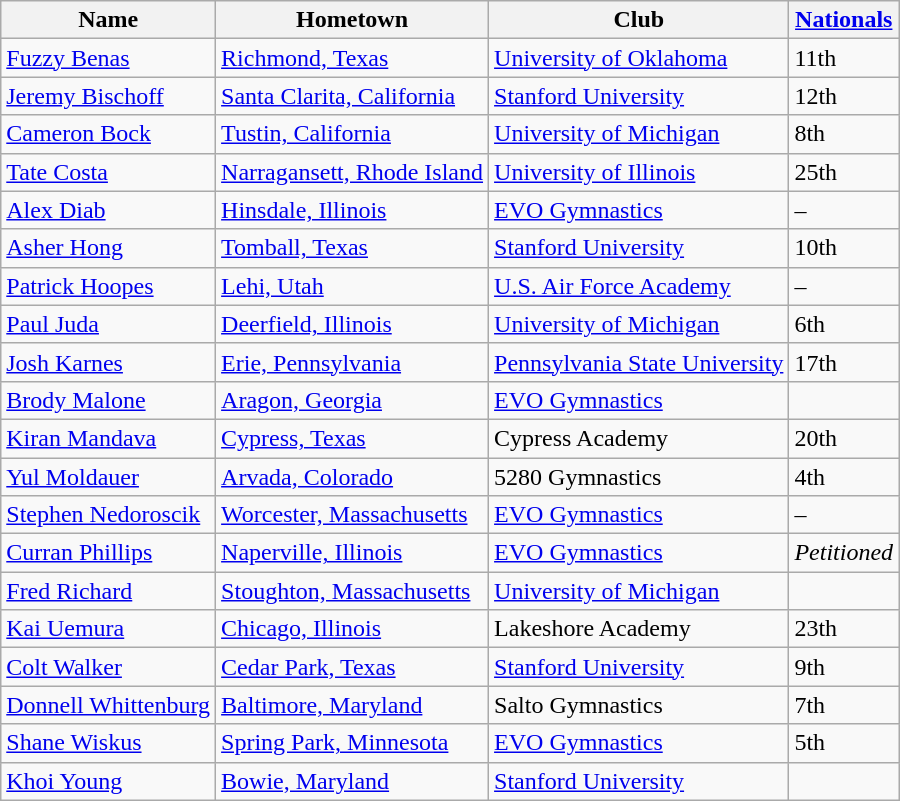<table class="wikitable">
<tr>
<th>Name</th>
<th>Hometown</th>
<th>Club</th>
<th><a href='#'>Nationals</a></th>
</tr>
<tr>
<td><a href='#'>Fuzzy Benas</a></td>
<td><a href='#'>Richmond, Texas</a></td>
<td><a href='#'>University of Oklahoma</a></td>
<td>11th</td>
</tr>
<tr>
<td><a href='#'>Jeremy Bischoff</a></td>
<td><a href='#'>Santa Clarita, California</a></td>
<td><a href='#'>Stanford University</a></td>
<td>12th</td>
</tr>
<tr>
<td><a href='#'>Cameron Bock</a></td>
<td><a href='#'>Tustin, California</a></td>
<td><a href='#'>University of Michigan</a></td>
<td>8th</td>
</tr>
<tr>
<td><a href='#'>Tate Costa</a></td>
<td><a href='#'>Narragansett, Rhode Island</a></td>
<td><a href='#'>University of Illinois</a></td>
<td>25th</td>
</tr>
<tr>
<td><a href='#'>Alex Diab</a></td>
<td><a href='#'>Hinsdale, Illinois</a></td>
<td><a href='#'>EVO Gymnastics</a></td>
<td>–</td>
</tr>
<tr>
<td><a href='#'>Asher Hong</a></td>
<td><a href='#'>Tomball, Texas</a></td>
<td><a href='#'>Stanford University</a></td>
<td>10th</td>
</tr>
<tr>
<td><a href='#'>Patrick Hoopes</a></td>
<td><a href='#'>Lehi, Utah</a></td>
<td><a href='#'>U.S. Air Force Academy</a></td>
<td>–</td>
</tr>
<tr>
<td><a href='#'>Paul Juda</a></td>
<td><a href='#'>Deerfield, Illinois</a></td>
<td><a href='#'>University of Michigan</a></td>
<td>6th</td>
</tr>
<tr>
<td><a href='#'>Josh Karnes</a></td>
<td><a href='#'>Erie, Pennsylvania</a></td>
<td><a href='#'>Pennsylvania State University</a></td>
<td>17th</td>
</tr>
<tr>
<td><a href='#'>Brody Malone</a></td>
<td><a href='#'>Aragon, Georgia</a></td>
<td><a href='#'>EVO Gymnastics</a></td>
<td></td>
</tr>
<tr>
<td><a href='#'>Kiran Mandava</a></td>
<td><a href='#'>Cypress, Texas</a></td>
<td>Cypress Academy</td>
<td>20th</td>
</tr>
<tr>
<td><a href='#'>Yul Moldauer</a></td>
<td><a href='#'>Arvada, Colorado</a></td>
<td>5280 Gymnastics</td>
<td>4th</td>
</tr>
<tr>
<td><a href='#'>Stephen Nedoroscik</a></td>
<td><a href='#'>Worcester, Massachusetts</a></td>
<td><a href='#'>EVO Gymnastics</a></td>
<td>–</td>
</tr>
<tr>
<td><a href='#'>Curran Phillips</a></td>
<td><a href='#'>Naperville, Illinois</a></td>
<td><a href='#'>EVO Gymnastics</a></td>
<td><em>Petitioned</em></td>
</tr>
<tr>
<td><a href='#'>Fred Richard</a></td>
<td><a href='#'>Stoughton, Massachusetts</a></td>
<td><a href='#'>University of Michigan</a></td>
<td></td>
</tr>
<tr>
<td><a href='#'>Kai Uemura</a></td>
<td><a href='#'>Chicago, Illinois</a></td>
<td>Lakeshore Academy</td>
<td>23th</td>
</tr>
<tr>
<td><a href='#'>Colt Walker</a></td>
<td><a href='#'>Cedar Park, Texas</a></td>
<td><a href='#'>Stanford University</a></td>
<td>9th</td>
</tr>
<tr>
<td><a href='#'>Donnell Whittenburg</a></td>
<td><a href='#'>Baltimore, Maryland</a></td>
<td>Salto Gymnastics</td>
<td>7th</td>
</tr>
<tr>
<td><a href='#'>Shane Wiskus</a></td>
<td><a href='#'>Spring Park, Minnesota</a></td>
<td><a href='#'>EVO Gymnastics</a></td>
<td>5th</td>
</tr>
<tr>
<td><a href='#'>Khoi Young</a></td>
<td><a href='#'>Bowie, Maryland</a></td>
<td><a href='#'>Stanford University</a></td>
<td></td>
</tr>
</table>
